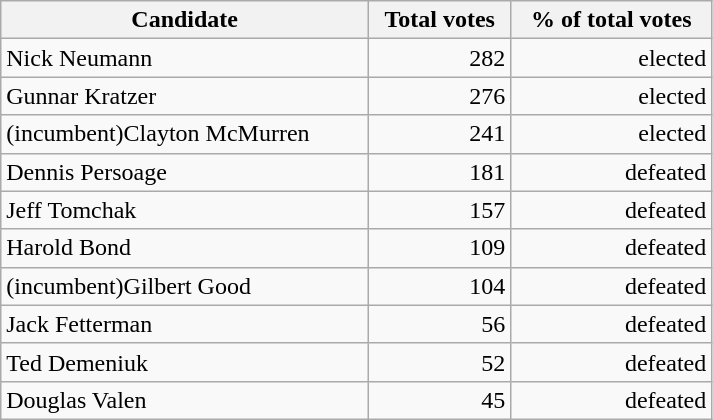<table class="wikitable" width="475">
<tr>
<th align="left">Candidate</th>
<th align="right">Total votes</th>
<th align="right">% of total votes</th>
</tr>
<tr>
<td align="left">Nick Neumann</td>
<td align="right">282</td>
<td align="right">elected</td>
</tr>
<tr>
<td align="left">Gunnar Kratzer</td>
<td align="right">276</td>
<td align="right">elected</td>
</tr>
<tr>
<td align="left">(incumbent)Clayton McMurren</td>
<td align="right">241</td>
<td align="right">elected</td>
</tr>
<tr>
<td align="left">Dennis Persoage</td>
<td align="right">181</td>
<td align="right">defeated</td>
</tr>
<tr>
<td align="left">Jeff Tomchak</td>
<td align="right">157</td>
<td align="right">defeated</td>
</tr>
<tr>
<td align="left">Harold Bond</td>
<td align="right">109</td>
<td align="right">defeated</td>
</tr>
<tr>
<td align="left">(incumbent)Gilbert Good</td>
<td align="right">104</td>
<td align="right">defeated</td>
</tr>
<tr>
<td align="left">Jack Fetterman</td>
<td align="right">56</td>
<td align="right">defeated</td>
</tr>
<tr>
<td align="left">Ted Demeniuk</td>
<td align="right">52</td>
<td align="right">defeated</td>
</tr>
<tr>
<td align="left">Douglas Valen</td>
<td align="right">45</td>
<td align="right">defeated</td>
</tr>
</table>
